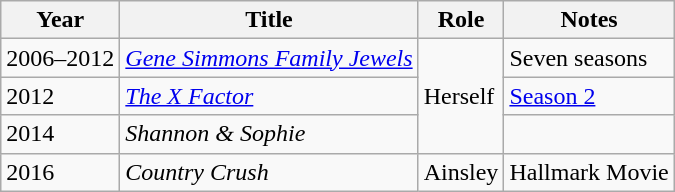<table class="wikitable plainrowheaders">
<tr>
<th>Year</th>
<th>Title</th>
<th>Role</th>
<th>Notes</th>
</tr>
<tr>
<td>2006–2012</td>
<td><em><a href='#'>Gene Simmons Family Jewels</a></em></td>
<td rowspan="3">Herself</td>
<td>Seven seasons</td>
</tr>
<tr>
<td>2012</td>
<td><em><a href='#'>The X Factor</a></em></td>
<td><a href='#'>Season 2</a></td>
</tr>
<tr>
<td>2014</td>
<td><em>Shannon & Sophie</em></td>
<td></td>
</tr>
<tr>
<td>2016</td>
<td><em>Country Crush</em></td>
<td>Ainsley</td>
<td>Hallmark Movie</td>
</tr>
</table>
